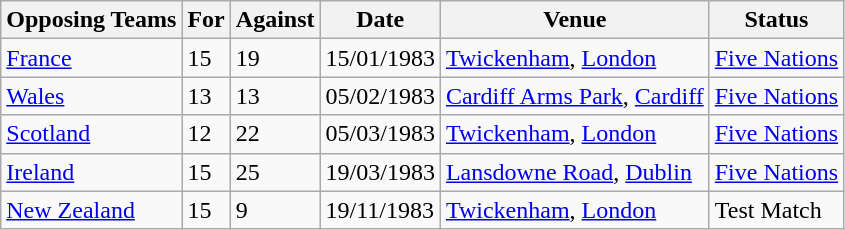<table class="wikitable">
<tr>
<th>Opposing Teams</th>
<th>For</th>
<th>Against</th>
<th>Date</th>
<th>Venue</th>
<th>Status</th>
</tr>
<tr>
<td><a href='#'>France</a></td>
<td>15</td>
<td>19</td>
<td>15/01/1983</td>
<td><a href='#'>Twickenham</a>, <a href='#'>London</a></td>
<td><a href='#'>Five Nations</a></td>
</tr>
<tr>
<td><a href='#'>Wales</a></td>
<td>13</td>
<td>13</td>
<td>05/02/1983</td>
<td><a href='#'>Cardiff Arms Park</a>, <a href='#'>Cardiff</a></td>
<td><a href='#'>Five Nations</a></td>
</tr>
<tr>
<td><a href='#'>Scotland</a></td>
<td>12</td>
<td>22</td>
<td>05/03/1983</td>
<td><a href='#'>Twickenham</a>, <a href='#'>London</a></td>
<td><a href='#'>Five Nations</a></td>
</tr>
<tr>
<td><a href='#'>Ireland</a></td>
<td>15</td>
<td>25</td>
<td>19/03/1983</td>
<td><a href='#'>Lansdowne Road</a>, <a href='#'>Dublin</a></td>
<td><a href='#'>Five Nations</a></td>
</tr>
<tr>
<td><a href='#'>New Zealand</a></td>
<td>15</td>
<td>9</td>
<td>19/11/1983</td>
<td><a href='#'>Twickenham</a>, <a href='#'>London</a></td>
<td>Test Match</td>
</tr>
</table>
